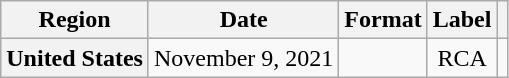<table class="wikitable plainrowheaders">
<tr>
<th scope="col">Region</th>
<th scope="col">Date</th>
<th scope="col">Format</th>
<th scope="col">Label</th>
<th scope="col" colspan="2"></th>
</tr>
<tr>
<th scope="row">United States</th>
<td>November 9, 2021</td>
<td></td>
<td style="text-align:center;">RCA</td>
<td></td>
</tr>
</table>
